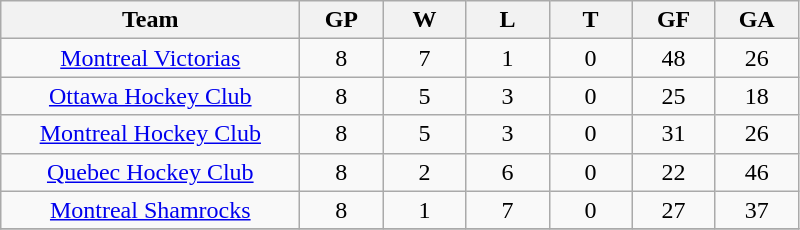<table class="wikitable" style="text-align:center;">
<tr>
<th style="width:12em">Team</th>
<th style="width:3em">GP</th>
<th style="width:3em">W</th>
<th style="width:3em">L</th>
<th style="width:3em">T</th>
<th style="width:3em">GF</th>
<th style="width:3em">GA</th>
</tr>
<tr>
<td><a href='#'>Montreal Victorias</a></td>
<td>8</td>
<td>7</td>
<td>1</td>
<td>0</td>
<td>48</td>
<td>26</td>
</tr>
<tr>
<td><a href='#'>Ottawa Hockey Club</a></td>
<td>8</td>
<td>5</td>
<td>3</td>
<td>0</td>
<td>25</td>
<td>18</td>
</tr>
<tr>
<td><a href='#'>Montreal Hockey Club</a></td>
<td>8</td>
<td>5</td>
<td>3</td>
<td>0</td>
<td>31</td>
<td>26</td>
</tr>
<tr>
<td><a href='#'>Quebec Hockey Club</a></td>
<td>8</td>
<td>2</td>
<td>6</td>
<td>0</td>
<td>22</td>
<td>46</td>
</tr>
<tr>
<td><a href='#'>Montreal Shamrocks</a></td>
<td>8</td>
<td>1</td>
<td>7</td>
<td>0</td>
<td>27</td>
<td>37</td>
</tr>
<tr>
</tr>
</table>
